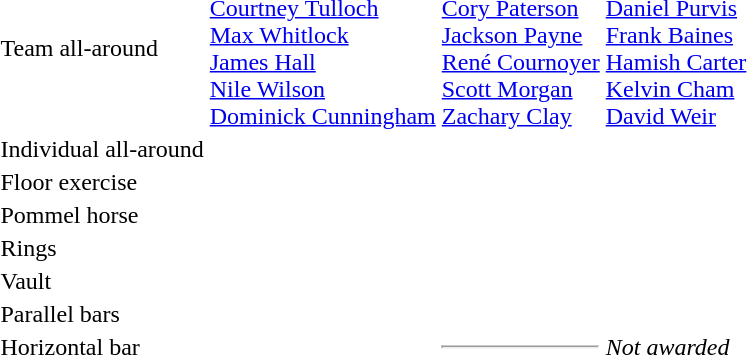<table>
<tr>
<td>Team all-around<br></td>
<td><br><a href='#'>Courtney Tulloch</a><br><a href='#'>Max Whitlock</a><br><a href='#'>James Hall</a><br><a href='#'>Nile Wilson</a><br><a href='#'>Dominick Cunningham</a></td>
<td><br><a href='#'>Cory Paterson</a><br><a href='#'>Jackson Payne</a><br><a href='#'>René Cournoyer</a><br><a href='#'>Scott Morgan</a><br><a href='#'>Zachary Clay</a></td>
<td><br><a href='#'>Daniel Purvis</a><br><a href='#'>Frank Baines</a><br><a href='#'>Hamish Carter</a><br><a href='#'>Kelvin Cham</a><br><a href='#'>David Weir</a></td>
</tr>
<tr>
<td>Individual all-around<br></td>
<td></td>
<td></td>
<td></td>
</tr>
<tr>
<td>Floor exercise<br></td>
<td></td>
<td></td>
<td></td>
</tr>
<tr>
<td>Pommel horse<br></td>
<td></td>
<td></td>
<td></td>
</tr>
<tr>
<td>Rings<br></td>
<td></td>
<td></td>
<td></td>
</tr>
<tr>
<td>Vault<br></td>
<td></td>
<td></td>
<td></td>
</tr>
<tr>
<td>Parallel bars<br></td>
<td></td>
<td></td>
<td></td>
</tr>
<tr>
<td>Horizontal bar<br></td>
<td></td>
<td><hr></td>
<td><em>Not awarded</em></td>
</tr>
</table>
